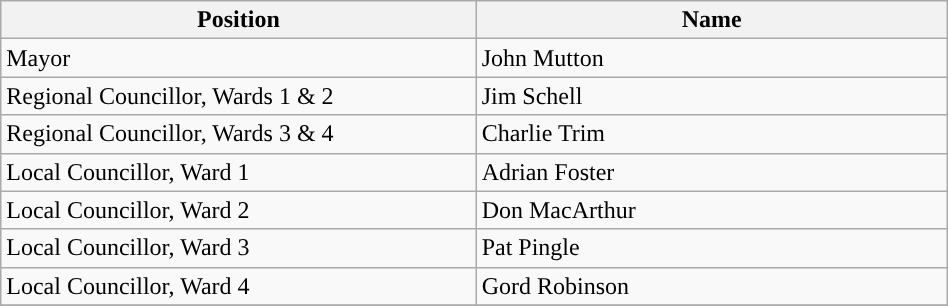<table class="wikitable" style="width:50%;">
<tr>
<th bgcolor="#DDDDFF" width="50px">Position</th>
<th bgcolor="#DDDDFF" width="50px">Name</th>
</tr>
<tr>
<td>Mayor</td>
<td>John Mutton</td>
</tr>
<tr>
<td>Regional Councillor, Wards 1 & 2</td>
<td>Jim Schell</td>
</tr>
<tr>
<td>Regional Councillor, Wards 3 & 4</td>
<td>Charlie Trim</td>
</tr>
<tr>
<td>Local Councillor, Ward 1</td>
<td>Adrian Foster</td>
</tr>
<tr>
<td>Local Councillor, Ward 2</td>
<td>Don MacArthur</td>
</tr>
<tr>
<td>Local Councillor, Ward 3</td>
<td>Pat Pingle</td>
</tr>
<tr>
<td>Local Councillor, Ward 4</td>
<td>Gord Robinson</td>
</tr>
<tr>
</tr>
</table>
